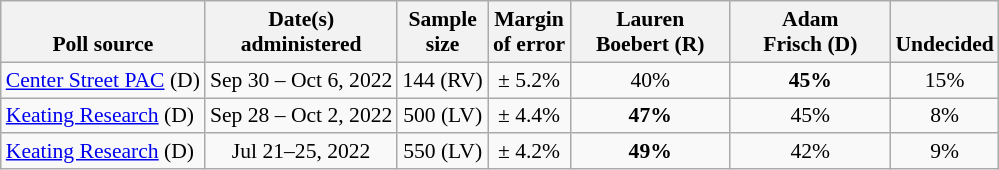<table class="wikitable" style="font-size:90%;text-align:center;">
<tr style="vertical-align:bottom">
<th>Poll source</th>
<th>Date(s)<br>administered</th>
<th>Sample<br>size</th>
<th>Margin<br>of error</th>
<th style="width:100px;">Lauren<br>Boebert (R)</th>
<th style="width:100px;">Adam<br>Frisch (D)</th>
<th>Undecided</th>
</tr>
<tr>
<td style="text-align:left;"><a href='#'>Center Street PAC</a> (D)</td>
<td>Sep 30 – Oct 6, 2022</td>
<td>144 (RV)</td>
<td>± 5.2%</td>
<td>40%</td>
<td><strong>45%</strong></td>
<td>15%</td>
</tr>
<tr>
<td style="text-align:left;"><a href='#'>Keating Research</a> (D)</td>
<td>Sep 28 – Oct 2, 2022</td>
<td>500 (LV)</td>
<td>± 4.4%</td>
<td><strong>47%</strong></td>
<td>45%</td>
<td>8%</td>
</tr>
<tr>
<td style="text-align:left;"><a href='#'>Keating Research</a> (D)</td>
<td>Jul 21–25, 2022</td>
<td>550 (LV)</td>
<td>± 4.2%</td>
<td><strong>49%</strong></td>
<td>42%</td>
<td>9%</td>
</tr>
</table>
